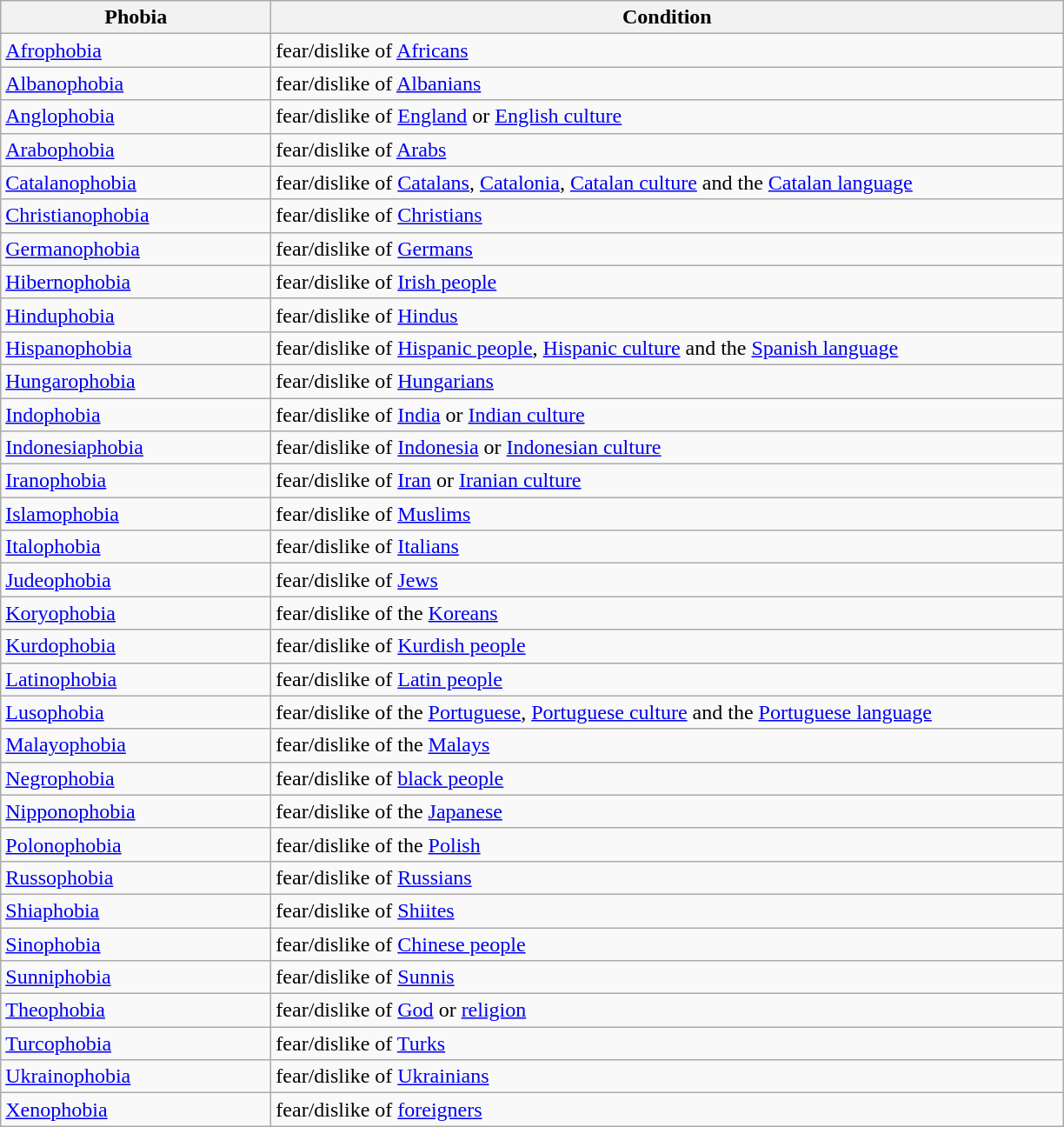<table class="wikitable sortable" border="1">
<tr>
<th width="200px">Phobia</th>
<th width="600px">Condition</th>
</tr>
<tr>
<td><a href='#'>Afrophobia</a></td>
<td>fear/dislike of <a href='#'>Africans</a></td>
</tr>
<tr>
<td><a href='#'>Albanophobia</a></td>
<td>fear/dislike of <a href='#'>Albanians</a></td>
</tr>
<tr>
<td><a href='#'>Anglophobia</a></td>
<td>fear/dislike of <a href='#'>England</a> or <a href='#'>English culture</a></td>
</tr>
<tr>
<td><a href='#'>Arabophobia</a></td>
<td>fear/dislike of <a href='#'>Arabs</a></td>
</tr>
<tr>
<td><a href='#'>Catalanophobia</a></td>
<td>fear/dislike of <a href='#'>Catalans</a>, <a href='#'>Catalonia</a>, <a href='#'>Catalan culture</a> and the <a href='#'>Catalan language</a></td>
</tr>
<tr>
<td><a href='#'>Christianophobia</a></td>
<td>fear/dislike of <a href='#'>Christians</a></td>
</tr>
<tr>
<td><a href='#'>Germanophobia</a></td>
<td>fear/dislike of <a href='#'>Germans</a></td>
</tr>
<tr>
<td><a href='#'>Hibernophobia</a></td>
<td>fear/dislike of <a href='#'>Irish people</a></td>
</tr>
<tr>
<td><a href='#'>Hinduphobia</a></td>
<td>fear/dislike of <a href='#'>Hindus</a></td>
</tr>
<tr>
<td><a href='#'>Hispanophobia</a></td>
<td>fear/dislike of <a href='#'>Hispanic people</a>, <a href='#'>Hispanic culture</a> and the <a href='#'>Spanish language</a></td>
</tr>
<tr>
<td><a href='#'>Hungarophobia</a></td>
<td>fear/dislike of <a href='#'>Hungarians</a></td>
</tr>
<tr>
<td><a href='#'>Indophobia</a></td>
<td>fear/dislike of <a href='#'>India</a> or <a href='#'>Indian culture</a></td>
</tr>
<tr>
<td><a href='#'>Indonesiaphobia</a></td>
<td>fear/dislike of <a href='#'>Indonesia</a> or <a href='#'>Indonesian culture</a></td>
</tr>
<tr>
<td><a href='#'>Iranophobia</a></td>
<td>fear/dislike of <a href='#'>Iran</a> or <a href='#'>Iranian culture</a></td>
</tr>
<tr>
<td><a href='#'>Islamophobia</a></td>
<td>fear/dislike of <a href='#'>Muslims</a></td>
</tr>
<tr>
<td><a href='#'>Italophobia</a></td>
<td>fear/dislike of <a href='#'>Italians</a></td>
</tr>
<tr>
<td><a href='#'>Judeophobia</a></td>
<td>fear/dislike of <a href='#'>Jews</a></td>
</tr>
<tr>
<td><a href='#'>Koryophobia</a></td>
<td>fear/dislike of the <a href='#'>Koreans</a></td>
</tr>
<tr>
<td><a href='#'>Kurdophobia</a></td>
<td>fear/dislike of <a href='#'>Kurdish people</a></td>
</tr>
<tr>
<td><a href='#'>Latinophobia</a></td>
<td>fear/dislike of <a href='#'>Latin people</a></td>
</tr>
<tr>
<td><a href='#'>Lusophobia</a></td>
<td>fear/dislike of the <a href='#'>Portuguese</a>, <a href='#'>Portuguese culture</a> and the <a href='#'>Portuguese language</a></td>
</tr>
<tr>
<td><a href='#'>Malayophobia</a></td>
<td>fear/dislike of the <a href='#'>Malays</a></td>
</tr>
<tr>
<td><a href='#'>Negrophobia</a></td>
<td>fear/dislike of <a href='#'>black people</a></td>
</tr>
<tr>
<td><a href='#'>Nipponophobia</a></td>
<td>fear/dislike of the <a href='#'>Japanese</a></td>
</tr>
<tr>
<td><a href='#'>Polonophobia</a></td>
<td>fear/dislike of the <a href='#'>Polish</a></td>
</tr>
<tr>
<td><a href='#'>Russophobia</a></td>
<td>fear/dislike of <a href='#'>Russians</a></td>
</tr>
<tr>
<td><a href='#'>Shiaphobia</a></td>
<td>fear/dislike of <a href='#'>Shiites</a></td>
</tr>
<tr>
<td><a href='#'>Sinophobia</a></td>
<td>fear/dislike of <a href='#'>Chinese people</a></td>
</tr>
<tr>
<td><a href='#'>Sunniphobia</a></td>
<td>fear/dislike of <a href='#'>Sunnis</a></td>
</tr>
<tr>
<td><a href='#'>Theophobia</a></td>
<td>fear/dislike of <a href='#'>God</a> or <a href='#'>religion</a></td>
</tr>
<tr>
<td><a href='#'>Turcophobia</a></td>
<td>fear/dislike of <a href='#'>Turks</a></td>
</tr>
<tr>
<td><a href='#'>Ukrainophobia</a></td>
<td>fear/dislike of <a href='#'>Ukrainians</a></td>
</tr>
<tr>
<td><a href='#'>Xenophobia</a></td>
<td>fear/dislike of <a href='#'>foreigners</a></td>
</tr>
</table>
